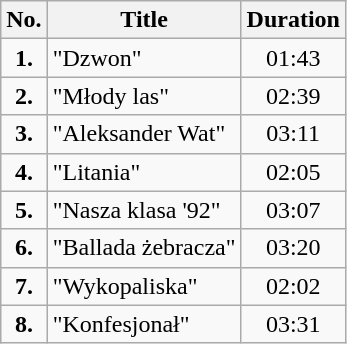<table class="wikitable">
<tr>
<th>No.</th>
<th>Title</th>
<th>Duration</th>
</tr>
<tr>
<td style="text-align:center"><strong>1.</strong></td>
<td>"Dzwon"</td>
<td style="text-align:center">01:43</td>
</tr>
<tr>
<td style="text-align:center"><strong>2.</strong></td>
<td>"Młody las"</td>
<td style="text-align:center">02:39</td>
</tr>
<tr>
<td style="text-align:center"><strong>3.</strong></td>
<td>"Aleksander Wat"</td>
<td style="text-align:center">03:11</td>
</tr>
<tr>
<td style="text-align:center"><strong>4.</strong></td>
<td>"Litania"</td>
<td style="text-align:center">02:05</td>
</tr>
<tr>
<td style="text-align:center"><strong>5.</strong></td>
<td>"Nasza klasa '92"</td>
<td style="text-align:center">03:07</td>
</tr>
<tr>
<td style="text-align:center"><strong>6.</strong></td>
<td>"Ballada żebracza"</td>
<td style="text-align:center">03:20</td>
</tr>
<tr>
<td style="text-align:center"><strong>7.</strong></td>
<td>"Wykopaliska"</td>
<td style="text-align:center">02:02</td>
</tr>
<tr>
<td style="text-align:center"><strong>8.</strong></td>
<td>"Konfesjonał"</td>
<td style="text-align:center">03:31</td>
</tr>
</table>
